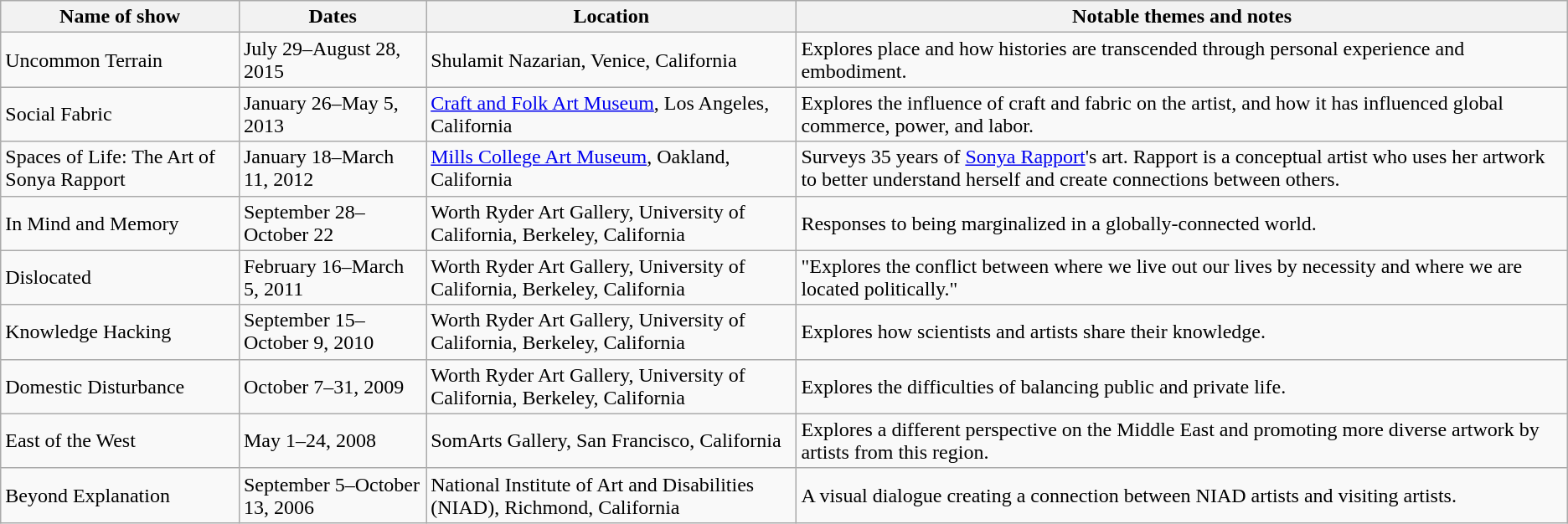<table class="wikitable">
<tr>
<th>Name of show</th>
<th>Dates</th>
<th>Location</th>
<th>Notable themes and notes</th>
</tr>
<tr>
<td>Uncommon Terrain</td>
<td>July 29–August 28, 2015</td>
<td>Shulamit Nazarian, Venice, California</td>
<td>Explores place and how histories are transcended through personal experience and embodiment.</td>
</tr>
<tr>
<td>Social Fabric</td>
<td>January 26–May 5, 2013</td>
<td><a href='#'>Craft and Folk Art Museum</a>, Los Angeles, California</td>
<td>Explores the influence of craft and fabric on the artist, and how it has influenced global commerce, power, and labor.</td>
</tr>
<tr>
<td>Spaces of Life: The Art of Sonya Rapport</td>
<td>January 18–March 11, 2012</td>
<td><a href='#'>Mills College Art Museum</a>, Oakland, California</td>
<td>Surveys 35 years of <a href='#'>Sonya Rapport</a>'s art. Rapport is a conceptual artist who uses her artwork to better understand herself and create connections between others.</td>
</tr>
<tr>
<td>In Mind and Memory</td>
<td>September 28–October 22</td>
<td>Worth Ryder Art Gallery, University of California, Berkeley, California</td>
<td>Responses to being marginalized in a globally-connected world.</td>
</tr>
<tr>
<td>Dislocated</td>
<td>February 16–March 5, 2011</td>
<td>Worth Ryder Art Gallery, University of California, Berkeley, California</td>
<td>"Explores the conflict between where we live out our lives by necessity and where we are located politically."</td>
</tr>
<tr>
<td>Knowledge Hacking</td>
<td>September 15–October 9, 2010</td>
<td>Worth Ryder Art Gallery, University of California, Berkeley, California</td>
<td>Explores how scientists and artists share their knowledge.</td>
</tr>
<tr>
<td>Domestic Disturbance</td>
<td>October 7–31, 2009</td>
<td>Worth Ryder Art Gallery, University of California, Berkeley, California</td>
<td>Explores the difficulties of balancing public and private life.</td>
</tr>
<tr>
<td>East of the West</td>
<td>May 1–24, 2008</td>
<td>SomArts Gallery, San Francisco, California</td>
<td>Explores a different perspective on the Middle East and promoting more diverse artwork by artists from this region.</td>
</tr>
<tr>
<td>Beyond Explanation</td>
<td>September 5–October 13, 2006</td>
<td>National Institute of Art and Disabilities (NIAD), Richmond, California</td>
<td>A visual dialogue creating a connection between NIAD artists and visiting artists.</td>
</tr>
</table>
